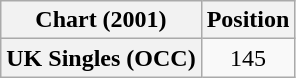<table class="wikitable plainrowheaders" style="text-align:center">
<tr>
<th>Chart (2001)</th>
<th>Position</th>
</tr>
<tr>
<th scope="row">UK Singles (OCC)</th>
<td>145</td>
</tr>
</table>
